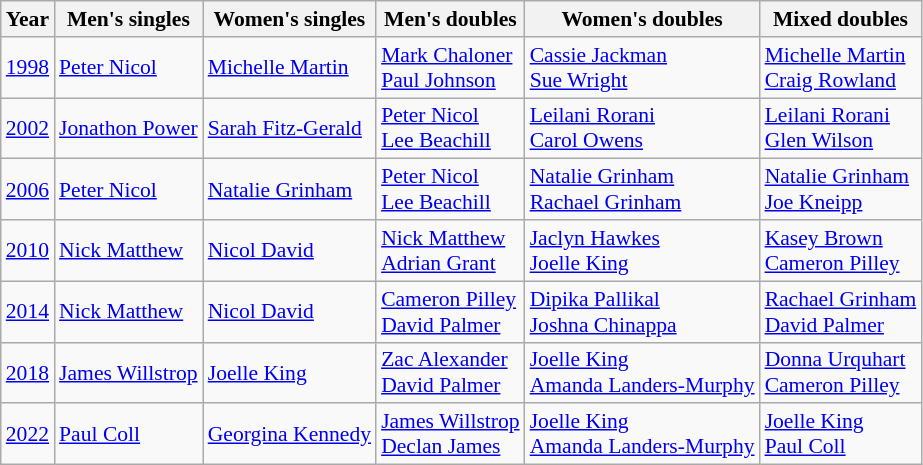<table class=wikitable style="font-size:90%;">
<tr>
<th>Year</th>
<th>Men's singles</th>
<th>Women's singles</th>
<th>Men's doubles</th>
<th>Women's doubles</th>
<th>Mixed doubles</th>
</tr>
<tr>
<td><a href='#'>1998</a></td>
<td> <a href='#'>Peter Nicol</a></td>
<td> <a href='#'>Michelle Martin</a></td>
<td> <a href='#'>Mark Chaloner</a> <br>  <a href='#'>Paul Johnson</a></td>
<td> <a href='#'>Cassie Jackman</a> <br>  <a href='#'>Sue Wright</a></td>
<td> <a href='#'>Michelle Martin</a> <br>  <a href='#'>Craig Rowland</a></td>
</tr>
<tr>
<td><a href='#'>2002</a></td>
<td> <a href='#'>Jonathon Power</a></td>
<td> <a href='#'>Sarah Fitz-Gerald</a></td>
<td> <a href='#'>Peter Nicol</a> <br>  <a href='#'>Lee Beachill</a></td>
<td> <a href='#'>Leilani Rorani</a> <br>  <a href='#'>Carol Owens</a></td>
<td> <a href='#'>Leilani Rorani</a> <br>  <a href='#'>Glen Wilson</a></td>
</tr>
<tr>
<td><a href='#'>2006</a></td>
<td> <a href='#'>Peter Nicol</a></td>
<td> <a href='#'>Natalie Grinham</a></td>
<td> <a href='#'>Peter Nicol</a> <br>  <a href='#'>Lee Beachill</a></td>
<td> <a href='#'>Natalie Grinham</a> <br>  <a href='#'>Rachael Grinham</a></td>
<td> <a href='#'>Natalie Grinham</a> <br>  <a href='#'>Joe Kneipp</a></td>
</tr>
<tr>
<td><a href='#'>2010</a></td>
<td> <a href='#'>Nick Matthew</a></td>
<td> <a href='#'>Nicol David</a></td>
<td> <a href='#'>Nick Matthew</a> <br>  <a href='#'>Adrian Grant</a></td>
<td> <a href='#'>Jaclyn Hawkes</a> <br>  <a href='#'>Joelle King</a></td>
<td> <a href='#'>Kasey Brown</a> <br>  <a href='#'>Cameron Pilley</a></td>
</tr>
<tr>
<td><a href='#'>2014</a></td>
<td> <a href='#'>Nick Matthew</a></td>
<td> <a href='#'>Nicol David</a></td>
<td> <a href='#'>Cameron Pilley</a> <br>  <a href='#'>David Palmer</a></td>
<td> <a href='#'>Dipika Pallikal</a> <br>  <a href='#'>Joshna Chinappa</a></td>
<td> <a href='#'>Rachael Grinham</a> <br>  <a href='#'>David Palmer</a></td>
</tr>
<tr>
<td><a href='#'>2018</a></td>
<td> <a href='#'>James Willstrop</a></td>
<td> <a href='#'>Joelle King</a></td>
<td> <a href='#'>Zac Alexander</a> <br>  <a href='#'>David Palmer</a></td>
<td> <a href='#'>Joelle King</a> <br>  <a href='#'>Amanda Landers-Murphy</a></td>
<td> <a href='#'>Donna Urquhart</a> <br>  <a href='#'>Cameron Pilley</a></td>
</tr>
<tr>
<td><a href='#'>2022</a></td>
<td> <a href='#'>Paul Coll</a></td>
<td> <a href='#'>Georgina Kennedy</a></td>
<td> <a href='#'>James Willstrop</a> <br>  <a href='#'>Declan James</a></td>
<td> <a href='#'>Joelle King</a> <br>  <a href='#'>Amanda Landers-Murphy</a></td>
<td> <a href='#'>Joelle King</a> <br>  <a href='#'>Paul Coll</a></td>
</tr>
</table>
